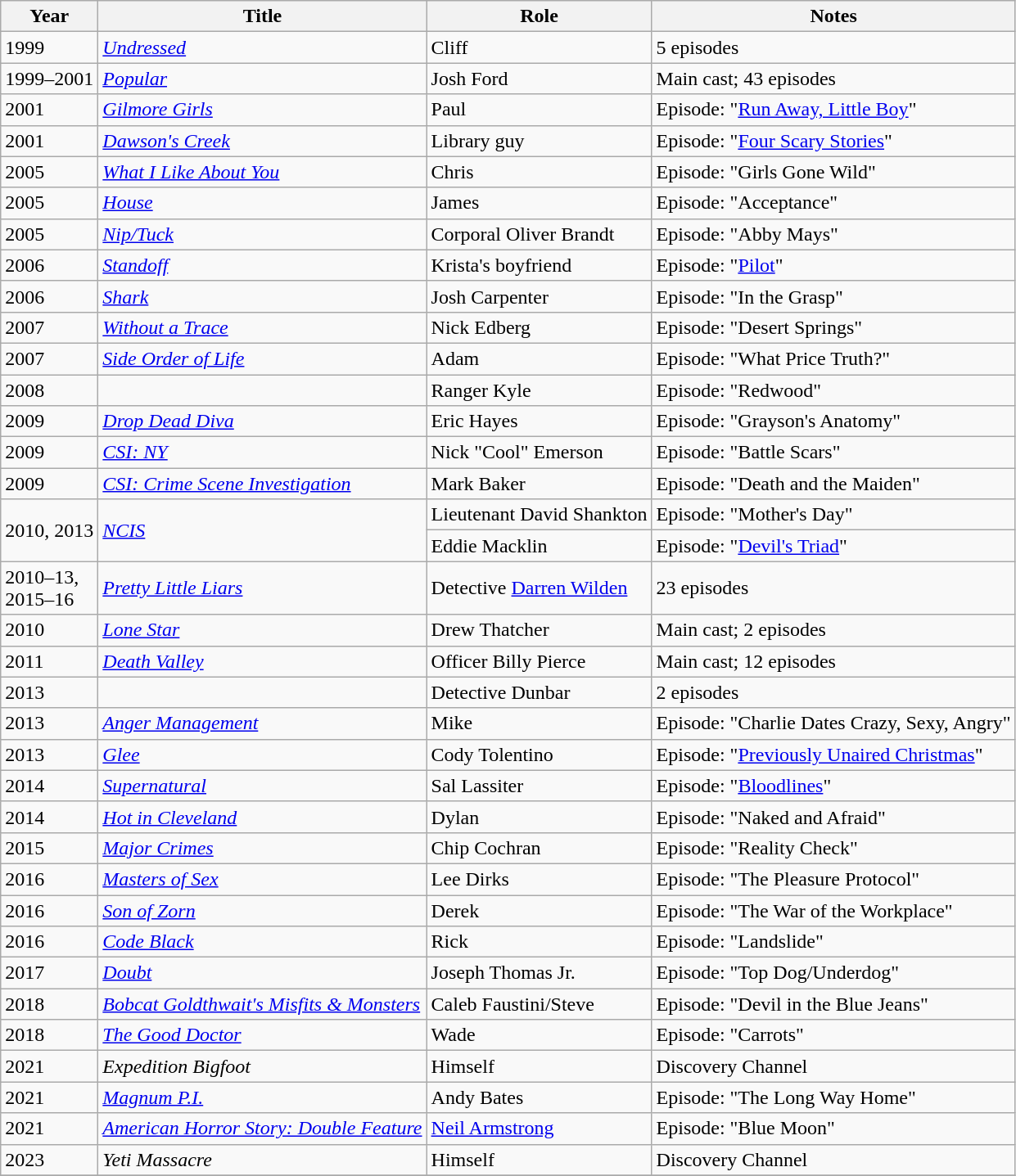<table class="wikitable sortable">
<tr>
<th>Year</th>
<th>Title</th>
<th>Role</th>
<th class="unsortable">Notes</th>
</tr>
<tr>
<td>1999</td>
<td><em><a href='#'>Undressed</a></em></td>
<td>Cliff</td>
<td>5 episodes</td>
</tr>
<tr>
<td>1999–2001</td>
<td><em><a href='#'>Popular</a></em></td>
<td>Josh Ford</td>
<td>Main cast; 43 episodes</td>
</tr>
<tr>
<td>2001</td>
<td><em><a href='#'>Gilmore Girls</a></em></td>
<td>Paul</td>
<td>Episode: "<a href='#'>Run Away, Little Boy</a>"</td>
</tr>
<tr>
<td>2001</td>
<td><em><a href='#'>Dawson's Creek</a></em></td>
<td>Library guy</td>
<td>Episode: "<a href='#'>Four Scary Stories</a>"</td>
</tr>
<tr>
<td>2005</td>
<td><em><a href='#'>What I Like About You</a></em></td>
<td>Chris</td>
<td>Episode: "Girls Gone Wild"</td>
</tr>
<tr>
<td>2005</td>
<td><em><a href='#'>House</a></em></td>
<td>James</td>
<td>Episode: "Acceptance"</td>
</tr>
<tr>
<td>2005</td>
<td><em><a href='#'>Nip/Tuck</a></em></td>
<td>Corporal Oliver Brandt</td>
<td>Episode: "Abby Mays"</td>
</tr>
<tr>
<td>2006</td>
<td><em><a href='#'>Standoff</a></em></td>
<td>Krista's boyfriend</td>
<td>Episode: "<a href='#'>Pilot</a>"</td>
</tr>
<tr>
<td>2006</td>
<td><em><a href='#'>Shark</a></em></td>
<td>Josh Carpenter</td>
<td>Episode: "In the Grasp"</td>
</tr>
<tr>
<td>2007</td>
<td><em><a href='#'>Without a Trace</a></em></td>
<td>Nick Edberg</td>
<td>Episode: "Desert Springs"</td>
</tr>
<tr>
<td>2007</td>
<td><em><a href='#'>Side Order of Life</a></em></td>
<td>Adam</td>
<td>Episode: "What Price Truth?"</td>
</tr>
<tr>
<td>2008</td>
<td><em></em></td>
<td>Ranger Kyle</td>
<td>Episode: "Redwood"</td>
</tr>
<tr>
<td>2009</td>
<td><em><a href='#'>Drop Dead Diva</a></em></td>
<td>Eric Hayes</td>
<td>Episode: "Grayson's Anatomy"</td>
</tr>
<tr>
<td>2009</td>
<td><em><a href='#'>CSI: NY</a></em></td>
<td>Nick "Cool" Emerson</td>
<td>Episode: "Battle Scars"</td>
</tr>
<tr>
<td>2009</td>
<td><em><a href='#'>CSI: Crime Scene Investigation</a></em></td>
<td>Mark Baker</td>
<td>Episode: "Death and the Maiden"</td>
</tr>
<tr>
<td rowspan="2">2010, 2013</td>
<td rowspan="2"><em><a href='#'>NCIS</a></em></td>
<td>Lieutenant David Shankton</td>
<td>Episode: "Mother's Day"</td>
</tr>
<tr>
<td>Eddie Macklin</td>
<td>Episode: "<a href='#'>Devil's Triad</a>"</td>
</tr>
<tr>
<td>2010–13,<br>2015–16</td>
<td><em><a href='#'>Pretty Little Liars</a></em></td>
<td>Detective <a href='#'>Darren Wilden</a></td>
<td>23 episodes</td>
</tr>
<tr>
<td>2010</td>
<td><em><a href='#'>Lone Star</a></em></td>
<td>Drew Thatcher</td>
<td>Main cast; 2 episodes</td>
</tr>
<tr>
<td>2011</td>
<td><em><a href='#'>Death Valley</a></em></td>
<td>Officer Billy Pierce</td>
<td>Main cast; 12 episodes</td>
</tr>
<tr>
<td>2013</td>
<td><em></em></td>
<td>Detective Dunbar</td>
<td>2 episodes</td>
</tr>
<tr>
<td>2013</td>
<td><em><a href='#'>Anger Management</a></em></td>
<td>Mike</td>
<td>Episode: "Charlie Dates Crazy, Sexy, Angry"</td>
</tr>
<tr>
<td>2013</td>
<td><em><a href='#'>Glee</a></em></td>
<td>Cody Tolentino</td>
<td>Episode: "<a href='#'>Previously Unaired Christmas</a>"</td>
</tr>
<tr>
<td>2014</td>
<td><em><a href='#'>Supernatural</a></em></td>
<td>Sal Lassiter</td>
<td>Episode: "<a href='#'>Bloodlines</a>"</td>
</tr>
<tr>
<td>2014</td>
<td><em><a href='#'>Hot in Cleveland</a></em></td>
<td>Dylan</td>
<td>Episode: "Naked and Afraid"</td>
</tr>
<tr>
<td>2015</td>
<td><em><a href='#'>Major Crimes</a></em></td>
<td>Chip Cochran</td>
<td>Episode: "Reality Check"</td>
</tr>
<tr>
<td>2016</td>
<td><em><a href='#'>Masters of Sex</a></em></td>
<td>Lee Dirks</td>
<td>Episode: "The Pleasure Protocol"</td>
</tr>
<tr>
<td>2016</td>
<td><em><a href='#'>Son of Zorn</a></em></td>
<td>Derek</td>
<td>Episode: "The War of the Workplace"</td>
</tr>
<tr>
<td>2016</td>
<td><em><a href='#'>Code Black</a></em></td>
<td>Rick</td>
<td>Episode: "Landslide"</td>
</tr>
<tr>
<td>2017</td>
<td><em><a href='#'>Doubt</a></em></td>
<td>Joseph Thomas Jr.</td>
<td>Episode: "Top Dog/Underdog"</td>
</tr>
<tr>
<td>2018</td>
<td><em><a href='#'>Bobcat Goldthwait's Misfits & Monsters</a></em></td>
<td>Caleb Faustini/Steve</td>
<td>Episode: "Devil in the Blue Jeans"</td>
</tr>
<tr>
<td>2018</td>
<td><em><a href='#'>The Good Doctor</a></em></td>
<td>Wade</td>
<td>Episode: "Carrots"</td>
</tr>
<tr>
<td>2021</td>
<td><em>Expedition Bigfoot</em></td>
<td>Himself</td>
<td>Discovery Channel</td>
</tr>
<tr>
<td>2021</td>
<td><em><a href='#'>Magnum P.I.</a></em></td>
<td>Andy Bates</td>
<td>Episode: "The Long Way Home"</td>
</tr>
<tr>
<td>2021</td>
<td><em><a href='#'>American Horror Story: Double Feature</a></em></td>
<td><a href='#'>Neil Armstrong</a></td>
<td>Episode: "Blue Moon"</td>
</tr>
<tr>
<td>2023</td>
<td><em>Yeti Massacre</em></td>
<td>Himself</td>
<td>Discovery Channel</td>
</tr>
<tr>
</tr>
</table>
